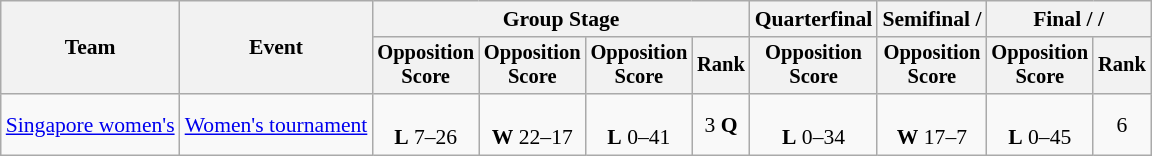<table class=wikitable style=font-size:90%;text-align:center>
<tr>
<th rowspan=2>Team</th>
<th rowspan=2>Event</th>
<th colspan=4>Group Stage</th>
<th>Quarterfinal</th>
<th>Semifinal / </th>
<th colspan=2>Final /  / </th>
</tr>
<tr style=font-size:95%>
<th>Opposition<br>Score</th>
<th>Opposition<br>Score</th>
<th>Opposition<br>Score</th>
<th>Rank</th>
<th>Opposition<br>Score</th>
<th>Opposition<br>Score</th>
<th>Opposition<br>Score</th>
<th>Rank</th>
</tr>
<tr>
<td align=left><a href='#'>Singapore women's</a></td>
<td align=left><a href='#'>Women's tournament</a></td>
<td><br><strong>L</strong> 7–26</td>
<td><br><strong>W</strong> 22–17</td>
<td><br><strong>L</strong> 0–41</td>
<td>3 <strong>Q</strong></td>
<td><br><strong>L</strong> 0–34</td>
<td><br><strong>W</strong> 17–7</td>
<td><br><strong>L</strong> 0–45</td>
<td>6</td>
</tr>
</table>
